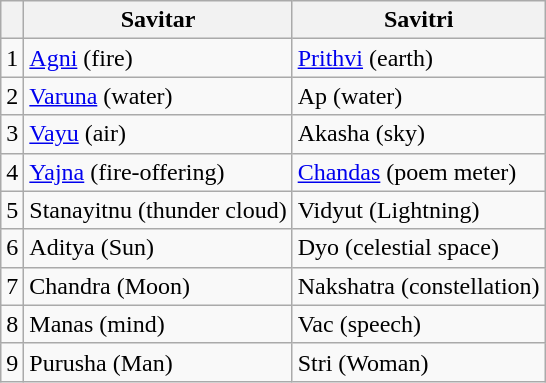<table class="wikitable floatleft">
<tr>
<th></th>
<th>Savitar</th>
<th>Savitri</th>
</tr>
<tr>
<td>1</td>
<td><a href='#'>Agni</a> (fire)</td>
<td><a href='#'>Prithvi</a> (earth)</td>
</tr>
<tr>
<td>2</td>
<td><a href='#'>Varuna</a> (water)</td>
<td>Ap (water)</td>
</tr>
<tr>
<td>3</td>
<td><a href='#'>Vayu</a> (air)</td>
<td>Akasha (sky)</td>
</tr>
<tr>
<td>4</td>
<td><a href='#'>Yajna</a> (fire-offering)</td>
<td><a href='#'>Chandas</a> (poem meter)</td>
</tr>
<tr>
<td>5</td>
<td>Stanayitnu (thunder cloud)</td>
<td>Vidyut (Lightning)</td>
</tr>
<tr>
<td>6</td>
<td>Aditya (Sun)</td>
<td>Dyo (celestial space)</td>
</tr>
<tr>
<td>7</td>
<td>Chandra (Moon)</td>
<td>Nakshatra (constellation)</td>
</tr>
<tr>
<td>8</td>
<td>Manas (mind)</td>
<td>Vac (speech)</td>
</tr>
<tr>
<td>9</td>
<td>Purusha (Man)</td>
<td>Stri (Woman)</td>
</tr>
</table>
